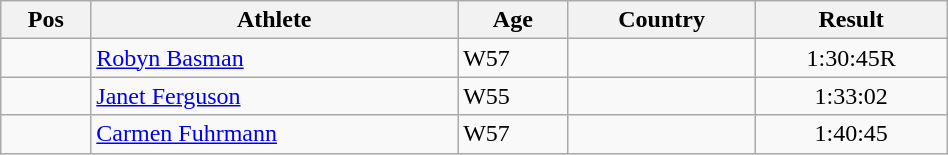<table class="wikitable"  style="text-align:center; width:50%;">
<tr>
<th>Pos</th>
<th>Athlete</th>
<th>Age</th>
<th>Country</th>
<th>Result</th>
</tr>
<tr>
<td align=center></td>
<td align=left><a href='#'>Robyn Basman</a></td>
<td align=left>W57</td>
<td align=left></td>
<td>1:30:45R</td>
</tr>
<tr>
<td align=center></td>
<td align=left><a href='#'>Janet Ferguson</a></td>
<td align=left>W55</td>
<td align=left></td>
<td>1:33:02</td>
</tr>
<tr>
<td align=center></td>
<td align=left><a href='#'>Carmen Fuhrmann</a></td>
<td align=left>W57</td>
<td align=left></td>
<td>1:40:45</td>
</tr>
</table>
